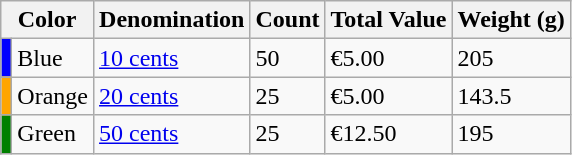<table class="wikitable">
<tr>
<th colspan=2>Color</th>
<th>Denomination</th>
<th>Count</th>
<th>Total Value</th>
<th>Weight (g)</th>
</tr>
<tr>
<td style="background:Blue"></td>
<td>Blue</td>
<td><a href='#'>10 cents</a></td>
<td>50</td>
<td>€5.00</td>
<td>205</td>
</tr>
<tr>
<td style="background:Orange"></td>
<td>Orange</td>
<td><a href='#'>20 cents</a></td>
<td>25</td>
<td>€5.00</td>
<td>143.5</td>
</tr>
<tr>
<td style="background:Green"></td>
<td>Green</td>
<td><a href='#'>50 cents</a></td>
<td>25</td>
<td>€12.50</td>
<td>195</td>
</tr>
</table>
